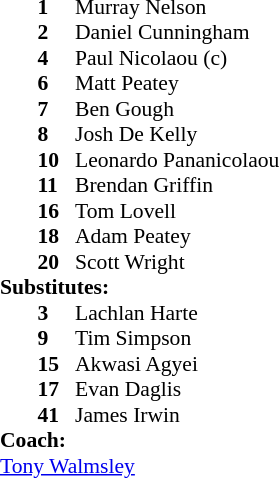<table style="font-size: 90%" cellspacing="0" cellpadding="0">
<tr>
<th width="25"></th>
<th width="25"></th>
</tr>
<tr>
<td></td>
<td><strong>1</strong></td>
<td> Murray Nelson</td>
</tr>
<tr>
<td></td>
<td><strong>2</strong></td>
<td> Daniel Cunningham</td>
</tr>
<tr>
<td></td>
<td><strong>4</strong></td>
<td> Paul Nicolaou (c)</td>
<td></td>
</tr>
<tr>
<td></td>
<td><strong>6</strong></td>
<td> Matt Peatey</td>
</tr>
<tr>
<td></td>
<td><strong>7</strong></td>
<td> Ben Gough</td>
<td></td>
<td></td>
</tr>
<tr>
<td></td>
<td><strong>8</strong></td>
<td> Josh De Kelly</td>
<td></td>
<td></td>
</tr>
<tr>
<td></td>
<td><strong>10</strong></td>
<td> Leonardo Pananicolaou</td>
</tr>
<tr>
<td></td>
<td><strong>11</strong></td>
<td> Brendan Griffin</td>
</tr>
<tr>
<td></td>
<td><strong>16</strong></td>
<td> Tom Lovell</td>
</tr>
<tr>
<td></td>
<td><strong>18</strong></td>
<td> Adam Peatey</td>
<td></td>
<td></td>
</tr>
<tr>
<td></td>
<td><strong>20</strong></td>
<td> Scott Wright</td>
</tr>
<tr>
<td colspan=4><strong>Substitutes:</strong></td>
</tr>
<tr>
<td></td>
<td><strong>3</strong></td>
<td> Lachlan Harte</td>
</tr>
<tr>
<td></td>
<td><strong>9</strong></td>
<td> Tim Simpson</td>
<td></td>
<td></td>
</tr>
<tr>
<td></td>
<td><strong>15</strong></td>
<td> Akwasi Agyei</td>
<td></td>
<td></td>
</tr>
<tr>
<td></td>
<td><strong>17</strong></td>
<td> Evan Daglis</td>
<td></td>
<td></td>
</tr>
<tr>
<td></td>
<td><strong>41</strong></td>
<td> James Irwin</td>
</tr>
<tr>
<td colspan=4><strong>Coach:</strong></td>
</tr>
<tr>
<td colspan=4> <a href='#'>Tony Walmsley</a></td>
</tr>
</table>
